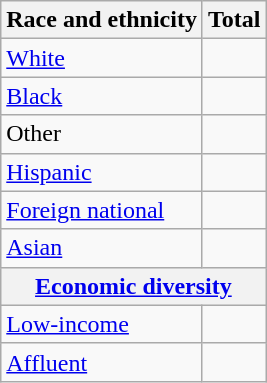<table class="wikitable floatleft sortable collapsible"; text-align:left; font-size:80%;">
<tr>
<th>Race and ethnicity</th>
<th colspan="2" data-sort-type=number>Total</th>
</tr>
<tr>
<td><a href='#'>White</a></td>
<td align=right></td>
</tr>
<tr>
<td><a href='#'>Black</a></td>
<td align=right></td>
</tr>
<tr>
<td>Other</td>
<td align=right></td>
</tr>
<tr>
<td><a href='#'>Hispanic</a></td>
<td align=right></td>
</tr>
<tr>
<td><a href='#'>Foreign national</a></td>
<td align=right></td>
</tr>
<tr>
<td><a href='#'>Asian</a></td>
<td align=right></td>
</tr>
<tr>
<th colspan="4" data-sort-type=number><a href='#'>Economic diversity</a></th>
</tr>
<tr>
<td><a href='#'>Low-income</a></td>
<td align=right></td>
</tr>
<tr>
<td><a href='#'>Affluent</a></td>
<td align=right></td>
</tr>
</table>
